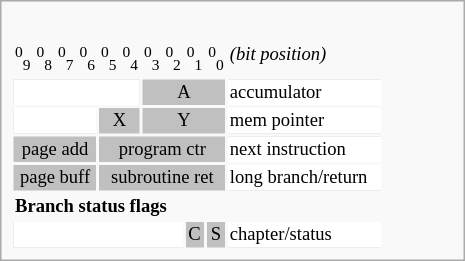<table class="infobox" style="font-size:88%;width:22em;">
<tr>
</tr>
<tr>
<td><br><table style="font-size:88%;">
<tr>
<td style="width:10px; text-align:center;"><sup>0</sup><sub>9</sub></td>
<td style="width:10px; text-align:center;"><sup>0</sup><sub>8</sub></td>
<td style="width:10px; text-align:center;"><sup>0</sup><sub>7</sub></td>
<td style="width:10px; text-align:center;"><sup>0</sup><sub>6</sub></td>
<td style="width:10px; text-align:center;"><sup>0</sup><sub>5</sub></td>
<td style="width:10px; text-align:center;"><sup>0</sup><sub>4</sub></td>
<td style="width:10px; text-align:center;"><sup>0</sup><sub>3</sub></td>
<td style="width:10px; text-align:center;"><sup>0</sup><sub>2</sub></td>
<td style="width:10px; text-align:center;"><sup>0</sup><sub>1</sub></td>
<td style="width:10px; text-align:center;"><sup>0</sup><sub>0</sub></td>
<td style="width:100px;"><em>(bit position)</em></td>
</tr>
<tr>
</tr>
<tr style="background:silver;color:black">
<td style="text-align:center; background:white" colspan="6"> </td>
<td style="text-align:center;" colspan="4">A</td>
<td style="width:auto; background:white; color:black;">accumulator</td>
</tr>
<tr style="background:silver;color:black">
<td style="text-align:center; background:white" colspan="4"> </td>
<td style="text-align:center;" colspan="2">X</td>
<td style="text-align:center;" colspan="4">Y</td>
<td style="width:auto; background:white; color:black;">mem pointer</td>
</tr>
<tr style="background:silver;color:black">
<td style="text-align:center;" colspan="4">page add</td>
<td style="text-align:center;" colspan="6">program ctr</td>
<td style="width:auto; background:white; color:black;">next instruction</td>
</tr>
<tr style="background:silver;color:black">
<td style="text-align:center;" colspan="4">page buff</td>
<td style="text-align:center;" colspan="6">subroutine ret</td>
<td style="width:auto; background:white; color:black;">long branch/return</td>
</tr>
<tr>
<td colspan="10"><strong>Branch status flags</strong></td>
</tr>
<tr style="background:silver;color:black">
<td style="text-align:center; background:white" colspan="8"> </td>
<td style="text-align:center;">C</td>
<td style="text-align:center;">S</td>
<td style="width:auto; background:white; color:black;">chapter/status</td>
</tr>
</table>
</td>
</tr>
</table>
